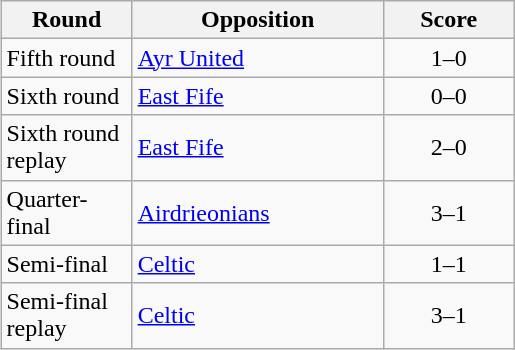<table class="wikitable" style="text-align:left;margin-left:1em;float:right">
<tr>
<th width=80>Round</th>
<th width=160>Opposition</th>
<th width=80>Score</th>
</tr>
<tr>
<td>Fifth round</td>
<td><a href='#'>Ayr United</a></td>
<td align=center>1–0</td>
</tr>
<tr>
<td>Sixth round</td>
<td><a href='#'>East Fife</a></td>
<td align=center>0–0</td>
</tr>
<tr>
<td>Sixth round replay</td>
<td><a href='#'>East Fife</a></td>
<td align=center>2–0</td>
</tr>
<tr>
<td>Quarter-final</td>
<td><a href='#'>Airdrieonians</a></td>
<td align=center>3–1</td>
</tr>
<tr>
<td>Semi-final</td>
<td><a href='#'>Celtic</a></td>
<td align=center>1–1</td>
</tr>
<tr>
<td>Semi-final replay</td>
<td><a href='#'>Celtic</a></td>
<td align=center>3–1</td>
</tr>
</table>
